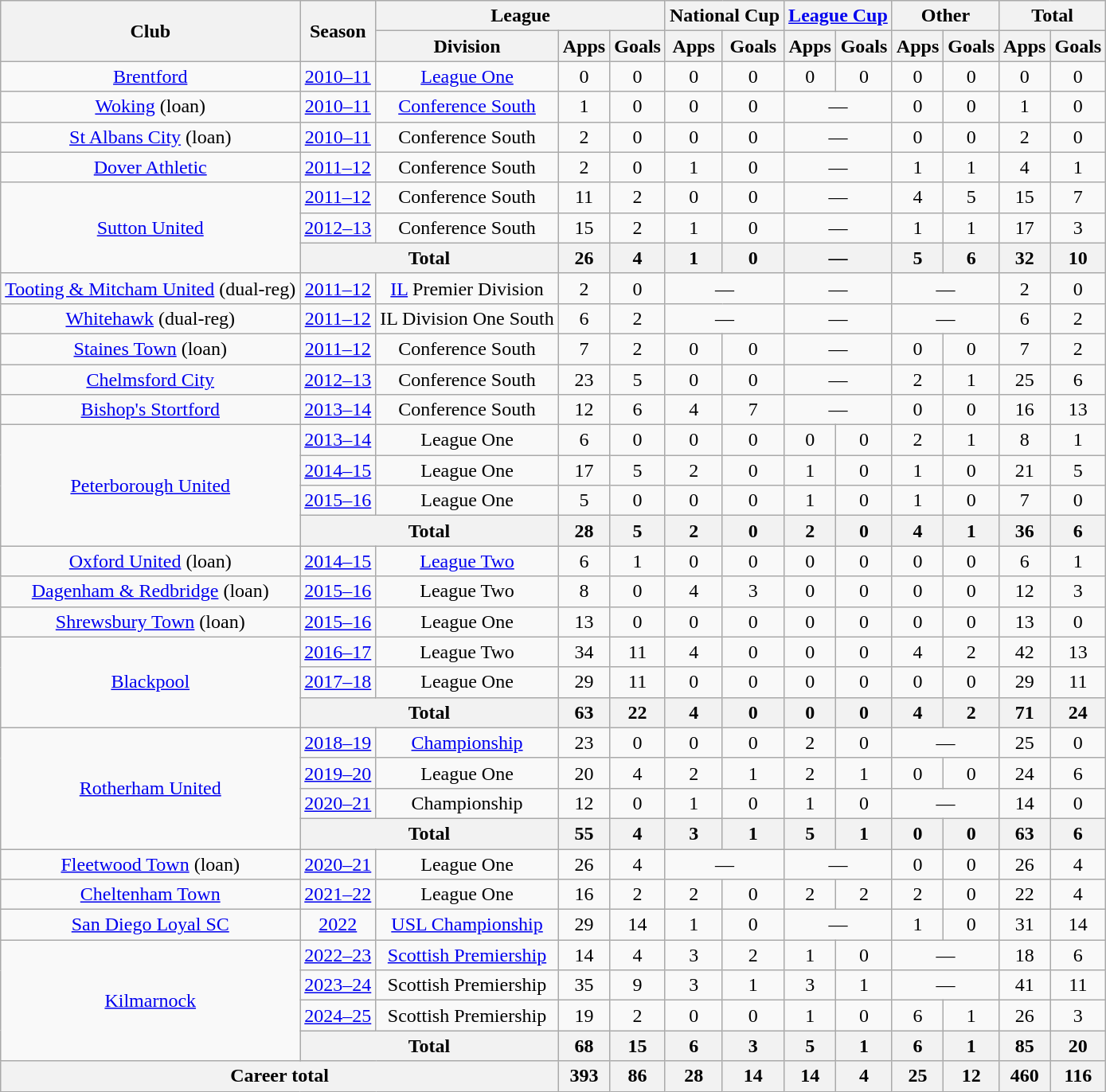<table class="wikitable" style="text-align: center">
<tr>
<th rowspan="2">Club</th>
<th rowspan="2">Season</th>
<th colspan="3">League</th>
<th colspan="2">National Cup</th>
<th colspan="2"><a href='#'>League Cup</a></th>
<th colspan="2">Other</th>
<th colspan="2">Total</th>
</tr>
<tr>
<th>Division</th>
<th>Apps</th>
<th>Goals</th>
<th>Apps</th>
<th>Goals</th>
<th>Apps</th>
<th>Goals</th>
<th>Apps</th>
<th>Goals</th>
<th>Apps</th>
<th>Goals</th>
</tr>
<tr>
<td><a href='#'>Brentford</a></td>
<td><a href='#'>2010–11</a></td>
<td><a href='#'>League One</a></td>
<td>0</td>
<td>0</td>
<td>0</td>
<td>0</td>
<td>0</td>
<td>0</td>
<td>0</td>
<td>0</td>
<td>0</td>
<td>0</td>
</tr>
<tr>
<td><a href='#'>Woking</a> (loan)</td>
<td><a href='#'>2010–11</a></td>
<td><a href='#'>Conference South</a></td>
<td>1</td>
<td>0</td>
<td>0</td>
<td>0</td>
<td colspan="2">—</td>
<td>0</td>
<td>0</td>
<td>1</td>
<td>0</td>
</tr>
<tr>
<td><a href='#'>St Albans City</a> (loan)</td>
<td><a href='#'>2010–11</a></td>
<td>Conference South</td>
<td>2</td>
<td>0</td>
<td>0</td>
<td>0</td>
<td colspan="2">—</td>
<td>0</td>
<td>0</td>
<td>2</td>
<td>0</td>
</tr>
<tr>
<td><a href='#'>Dover Athletic</a></td>
<td><a href='#'>2011–12</a></td>
<td>Conference South</td>
<td>2</td>
<td>0</td>
<td>1</td>
<td>0</td>
<td colspan="2">—</td>
<td>1</td>
<td>1</td>
<td>4</td>
<td>1</td>
</tr>
<tr>
<td rowspan="3"><a href='#'>Sutton United</a></td>
<td><a href='#'>2011–12</a></td>
<td>Conference South</td>
<td>11</td>
<td>2</td>
<td>0</td>
<td>0</td>
<td colspan="2">—</td>
<td>4</td>
<td>5</td>
<td>15</td>
<td>7</td>
</tr>
<tr>
<td><a href='#'>2012–13</a></td>
<td>Conference South</td>
<td>15</td>
<td>2</td>
<td>1</td>
<td>0</td>
<td colspan="2">—</td>
<td>1</td>
<td>1</td>
<td>17</td>
<td>3</td>
</tr>
<tr>
<th colspan="2">Total</th>
<th>26</th>
<th>4</th>
<th>1</th>
<th>0</th>
<th colspan="2">—</th>
<th>5</th>
<th>6</th>
<th>32</th>
<th>10</th>
</tr>
<tr>
<td><a href='#'>Tooting & Mitcham United</a> (dual-reg)</td>
<td><a href='#'>2011–12</a></td>
<td><a href='#'>IL</a> Premier Division</td>
<td>2</td>
<td>0</td>
<td colspan="2">—</td>
<td colspan="2">—</td>
<td colspan="2">—</td>
<td>2</td>
<td>0</td>
</tr>
<tr>
<td><a href='#'>Whitehawk</a> (dual-reg)</td>
<td><a href='#'>2011–12</a></td>
<td>IL Division One South</td>
<td>6</td>
<td>2</td>
<td colspan="2">—</td>
<td colspan="2">—</td>
<td colspan="2">—</td>
<td>6</td>
<td>2</td>
</tr>
<tr>
<td><a href='#'>Staines Town</a> (loan)</td>
<td><a href='#'>2011–12</a></td>
<td>Conference South</td>
<td>7</td>
<td>2</td>
<td>0</td>
<td>0</td>
<td colspan="2">—</td>
<td>0</td>
<td>0</td>
<td>7</td>
<td>2</td>
</tr>
<tr>
<td><a href='#'>Chelmsford City</a></td>
<td><a href='#'>2012–13</a></td>
<td>Conference South</td>
<td>23</td>
<td>5</td>
<td>0</td>
<td>0</td>
<td colspan="2">—</td>
<td>2</td>
<td>1</td>
<td>25</td>
<td>6</td>
</tr>
<tr>
<td><a href='#'>Bishop's Stortford</a></td>
<td><a href='#'>2013–14</a></td>
<td>Conference South</td>
<td>12</td>
<td>6</td>
<td>4</td>
<td>7</td>
<td colspan="2">—</td>
<td>0</td>
<td>0</td>
<td>16</td>
<td>13</td>
</tr>
<tr>
<td rowspan="4"><a href='#'>Peterborough United</a></td>
<td><a href='#'>2013–14</a></td>
<td>League One</td>
<td>6</td>
<td>0</td>
<td>0</td>
<td>0</td>
<td>0</td>
<td>0</td>
<td>2</td>
<td>1</td>
<td>8</td>
<td>1</td>
</tr>
<tr>
<td><a href='#'>2014–15</a></td>
<td>League One</td>
<td>17</td>
<td>5</td>
<td>2</td>
<td>0</td>
<td>1</td>
<td>0</td>
<td>1</td>
<td>0</td>
<td>21</td>
<td>5</td>
</tr>
<tr>
<td><a href='#'>2015–16</a></td>
<td>League One</td>
<td>5</td>
<td>0</td>
<td>0</td>
<td>0</td>
<td>1</td>
<td>0</td>
<td>1</td>
<td>0</td>
<td>7</td>
<td>0</td>
</tr>
<tr>
<th colspan="2">Total</th>
<th>28</th>
<th>5</th>
<th>2</th>
<th>0</th>
<th>2</th>
<th>0</th>
<th>4</th>
<th>1</th>
<th>36</th>
<th>6</th>
</tr>
<tr>
<td><a href='#'>Oxford United</a> (loan)</td>
<td><a href='#'>2014–15</a></td>
<td><a href='#'>League Two</a></td>
<td>6</td>
<td>1</td>
<td>0</td>
<td>0</td>
<td>0</td>
<td>0</td>
<td>0</td>
<td>0</td>
<td>6</td>
<td>1</td>
</tr>
<tr>
<td><a href='#'>Dagenham & Redbridge</a> (loan)</td>
<td><a href='#'>2015–16</a></td>
<td>League Two</td>
<td>8</td>
<td>0</td>
<td>4</td>
<td>3</td>
<td>0</td>
<td>0</td>
<td>0</td>
<td>0</td>
<td>12</td>
<td>3</td>
</tr>
<tr>
<td><a href='#'>Shrewsbury Town</a> (loan)</td>
<td><a href='#'>2015–16</a></td>
<td>League One</td>
<td>13</td>
<td>0</td>
<td>0</td>
<td>0</td>
<td>0</td>
<td>0</td>
<td>0</td>
<td>0</td>
<td>13</td>
<td>0</td>
</tr>
<tr>
<td rowspan="3"><a href='#'>Blackpool</a></td>
<td><a href='#'>2016–17</a></td>
<td>League Two</td>
<td>34</td>
<td>11</td>
<td>4</td>
<td>0</td>
<td>0</td>
<td>0</td>
<td>4</td>
<td>2</td>
<td>42</td>
<td>13</td>
</tr>
<tr>
<td><a href='#'>2017–18</a></td>
<td>League One</td>
<td>29</td>
<td>11</td>
<td>0</td>
<td>0</td>
<td>0</td>
<td>0</td>
<td>0</td>
<td>0</td>
<td>29</td>
<td>11</td>
</tr>
<tr>
<th colspan="2">Total</th>
<th>63</th>
<th>22</th>
<th>4</th>
<th>0</th>
<th>0</th>
<th>0</th>
<th>4</th>
<th>2</th>
<th>71</th>
<th>24</th>
</tr>
<tr>
<td rowspan=4><a href='#'>Rotherham United</a></td>
<td><a href='#'>2018–19</a></td>
<td><a href='#'>Championship</a></td>
<td>23</td>
<td>0</td>
<td>0</td>
<td>0</td>
<td>2</td>
<td>0</td>
<td colspan="2">—</td>
<td>25</td>
<td>0</td>
</tr>
<tr>
<td><a href='#'>2019–20</a></td>
<td>League One</td>
<td>20</td>
<td>4</td>
<td>2</td>
<td>1</td>
<td>2</td>
<td>1</td>
<td>0</td>
<td>0</td>
<td>24</td>
<td>6</td>
</tr>
<tr>
<td><a href='#'>2020–21</a></td>
<td>Championship</td>
<td>12</td>
<td>0</td>
<td>1</td>
<td>0</td>
<td>1</td>
<td>0</td>
<td colspan="2">—</td>
<td>14</td>
<td>0</td>
</tr>
<tr>
<th colspan=2>Total</th>
<th>55</th>
<th>4</th>
<th>3</th>
<th>1</th>
<th>5</th>
<th>1</th>
<th>0</th>
<th>0</th>
<th>63</th>
<th>6</th>
</tr>
<tr>
<td><a href='#'>Fleetwood Town</a> (loan)</td>
<td><a href='#'>2020–21</a></td>
<td>League One</td>
<td>26</td>
<td>4</td>
<td colspan="2">—</td>
<td colspan="2">—</td>
<td>0</td>
<td>0</td>
<td>26</td>
<td>4</td>
</tr>
<tr>
<td><a href='#'>Cheltenham Town</a></td>
<td><a href='#'>2021–22</a></td>
<td>League One</td>
<td>16</td>
<td>2</td>
<td>2</td>
<td>0</td>
<td>2</td>
<td>2</td>
<td>2</td>
<td>0</td>
<td>22</td>
<td>4</td>
</tr>
<tr>
<td><a href='#'>San Diego Loyal SC</a></td>
<td><a href='#'>2022</a></td>
<td><a href='#'>USL Championship</a></td>
<td>29</td>
<td>14</td>
<td>1</td>
<td>0</td>
<td colspan=2>—</td>
<td>1</td>
<td>0</td>
<td>31</td>
<td>14</td>
</tr>
<tr>
<td rowspan="4"><a href='#'>Kilmarnock</a></td>
<td><a href='#'>2022–23</a></td>
<td><a href='#'>Scottish Premiership</a></td>
<td>14</td>
<td>4</td>
<td>3</td>
<td>2</td>
<td>1</td>
<td>0</td>
<td colspan=2>—</td>
<td>18</td>
<td>6</td>
</tr>
<tr>
<td><a href='#'>2023–24</a></td>
<td>Scottish Premiership</td>
<td>35</td>
<td>9</td>
<td>3</td>
<td>1</td>
<td>3</td>
<td>1</td>
<td colspan=2>—</td>
<td>41</td>
<td>11</td>
</tr>
<tr>
<td><a href='#'>2024–25</a></td>
<td>Scottish Premiership</td>
<td>19</td>
<td>2</td>
<td>0</td>
<td>0</td>
<td>1</td>
<td>0</td>
<td>6</td>
<td>1</td>
<td>26</td>
<td>3</td>
</tr>
<tr>
<th colspan="2">Total</th>
<th>68</th>
<th>15</th>
<th>6</th>
<th>3</th>
<th>5</th>
<th>1</th>
<th>6</th>
<th>1</th>
<th>85</th>
<th>20</th>
</tr>
<tr>
<th colspan="3">Career total</th>
<th>393</th>
<th>86</th>
<th>28</th>
<th>14</th>
<th>14</th>
<th>4</th>
<th>25</th>
<th>12</th>
<th>460</th>
<th>116</th>
</tr>
</table>
